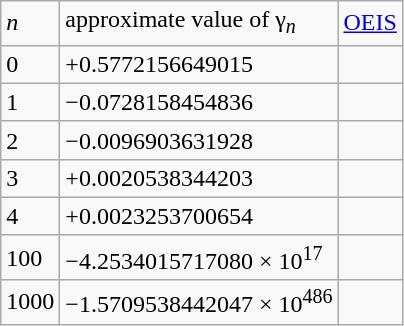<table class="wikitable">
<tr>
<td><em>n</em></td>
<td>approximate value of γ<sub><em>n</em></sub></td>
<td><a href='#'>OEIS</a></td>
</tr>
<tr>
<td>0</td>
<td>+0.5772156649015</td>
<td></td>
</tr>
<tr>
<td>1</td>
<td>−0.0728158454836</td>
<td></td>
</tr>
<tr>
<td>2</td>
<td>−0.0096903631928</td>
<td></td>
</tr>
<tr>
<td>3</td>
<td>+0.0020538344203</td>
<td></td>
</tr>
<tr>
<td>4</td>
<td>+0.0023253700654</td>
<td></td>
</tr>
<tr>
<td>100</td>
<td>−4.2534015717080 × 10<sup>17</sup></td>
<td></td>
</tr>
<tr>
<td>1000</td>
<td>−1.5709538442047 × 10<sup>486</sup></td>
<td></td>
</tr>
</table>
